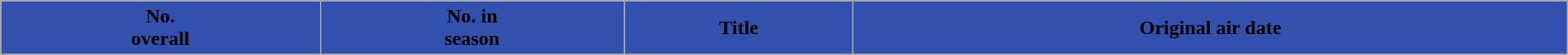<table class="wikitable plainrowheaders" style="width:100%; margin:auto;">
<tr>
<th scope="col" style="background:#3251AE;">No.<br>overall</th>
<th scope="col" style="background:#3251AE;">No. in<br>season</th>
<th scope="col" style="background:#3251AE;">Title</th>
<th scope="col" style="background:#3251AE;">Original air date</th>
</tr>
<tr>
</tr>
</table>
